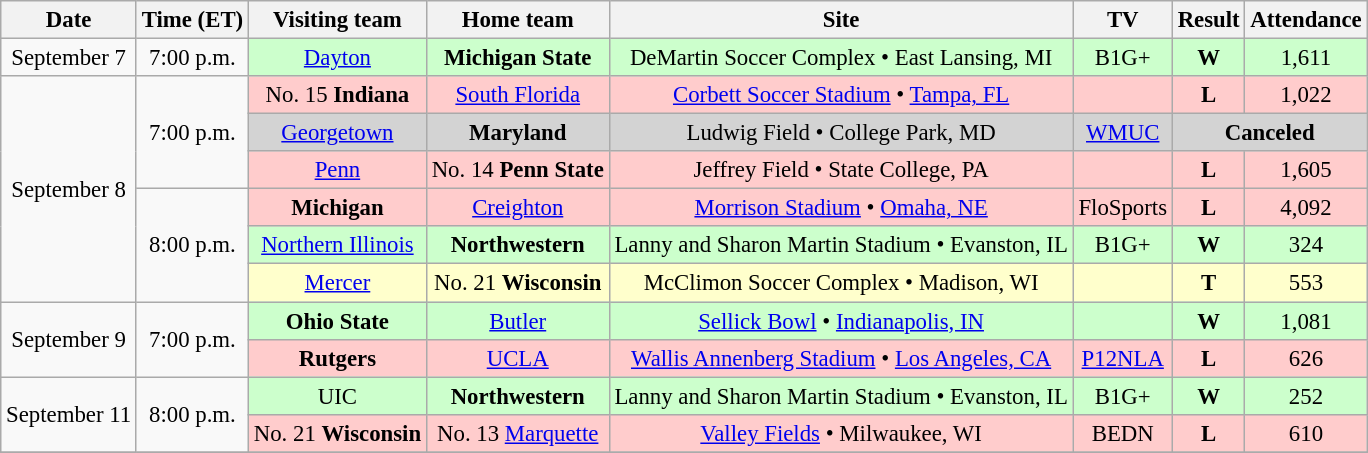<table class="wikitable" style="font-size:95%; text-align: center;">
<tr>
<th>Date</th>
<th>Time (ET)</th>
<th>Visiting team</th>
<th>Home team</th>
<th>Site</th>
<th>TV</th>
<th>Result</th>
<th>Attendance</th>
</tr>
<tr>
<td>September 7</td>
<td>7:00 p.m.</td>
<td bgcolor="CCFFCC"><a href='#'>Dayton</a></td>
<td bgcolor="CCFFCC"><strong>Michigan State</strong></td>
<td bgcolor="CCFFCC">DeMartin Soccer Complex • East Lansing, MI</td>
<td bgcolor="CCFFCC">B1G+</td>
<td bgcolor="CCFFCC"><strong>W</strong> </td>
<td bgcolor="CCFFCC">1,611</td>
</tr>
<tr>
<td rowspan="6">September 8</td>
<td rowspan="3">7:00 p.m.</td>
<td bgcolor="FFCCCC">No. 15 <strong>Indiana</strong></td>
<td bgcolor="FFCCCC"><a href='#'>South Florida</a></td>
<td bgcolor="FFCCCC"><a href='#'>Corbett Soccer Stadium</a> • <a href='#'>Tampa, FL</a></td>
<td bgcolor="FFCCCC"></td>
<td bgcolor="FFCCCC"><strong>L</strong> </td>
<td bgcolor="FFCCCC">1,022</td>
</tr>
<tr bgcolor="d3d3d3">
<td><a href='#'>Georgetown</a></td>
<td><strong>Maryland</strong></td>
<td>Ludwig Field • College Park, MD</td>
<td><a href='#'>WMUC</a></td>
<td colspan="2"><strong>Canceled</strong></td>
</tr>
<tr bgcolor="FFCCCC">
<td><a href='#'>Penn</a></td>
<td>No. 14 <strong>Penn State</strong></td>
<td>Jeffrey Field • State College, PA</td>
<td></td>
<td><strong>L</strong> </td>
<td>1,605</td>
</tr>
<tr>
<td rowspan="3">8:00 p.m.</td>
<td bgcolor="FFCCCC"><strong>Michigan</strong></td>
<td bgcolor="FFCCCC"><a href='#'>Creighton</a></td>
<td bgcolor="FFCCCC"><a href='#'>Morrison Stadium</a> • <a href='#'>Omaha, NE</a></td>
<td bgcolor="FFCCCC">FloSports</td>
<td bgcolor="FFCCCC"><strong>L</strong> </td>
<td bgcolor="FFCCCC">4,092</td>
</tr>
<tr>
<td bgcolor="CCFFCC"><a href='#'>Northern Illinois</a></td>
<td bgcolor="CCFFCC"><strong>Northwestern</strong></td>
<td bgcolor="CCFFCC">Lanny and Sharon Martin Stadium • Evanston, IL</td>
<td bgcolor="CCFFCC">B1G+</td>
<td bgcolor="CCFFCC"><strong>W</strong> </td>
<td bgcolor="CCFFCC">324</td>
</tr>
<tr bgcolor="FFFFCC">
<td><a href='#'>Mercer</a></td>
<td>No. 21 <strong>Wisconsin</strong></td>
<td>McClimon Soccer Complex • Madison, WI</td>
<td></td>
<td><strong>T</strong> </td>
<td>553</td>
</tr>
<tr>
<td rowspan="2">September 9</td>
<td rowspan="2">7:00 p.m.</td>
<td bgcolor="CCFFCC"><strong>Ohio State</strong></td>
<td bgcolor="CCFFCC"><a href='#'>Butler</a></td>
<td bgcolor="CCFFCC"><a href='#'>Sellick Bowl</a> • <a href='#'>Indianapolis, IN</a></td>
<td bgcolor="CCFFCC"></td>
<td bgcolor="CCFFCC"><strong>W</strong> </td>
<td bgcolor="CCFFCC">1,081</td>
</tr>
<tr bgcolor="FFCCCC">
<td><strong>Rutgers</strong></td>
<td><a href='#'>UCLA</a></td>
<td><a href='#'>Wallis Annenberg Stadium</a> • <a href='#'>Los Angeles, CA</a></td>
<td><a href='#'>P12NLA</a></td>
<td><strong>L</strong> </td>
<td>626</td>
</tr>
<tr>
<td rowspan="2">September 11</td>
<td rowspan="2">8:00 p.m.</td>
<td bgcolor="CCFFCC">UIC</td>
<td bgcolor="CCFFCC"><strong>Northwestern</strong></td>
<td bgcolor="CCFFCC">Lanny and Sharon Martin Stadium • Evanston, IL</td>
<td bgcolor="CCFFCC">B1G+</td>
<td bgcolor="CCFFCC"><strong>W</strong> </td>
<td bgcolor="CCFFCC">252</td>
</tr>
<tr bgcolor="FFCCCC">
<td>No. 21 <strong>Wisconsin</strong></td>
<td>No. 13 <a href='#'>Marquette</a></td>
<td><a href='#'>Valley Fields</a> • Milwaukee, WI</td>
<td>BEDN</td>
<td><strong>L</strong> </td>
<td>610</td>
</tr>
<tr>
</tr>
</table>
